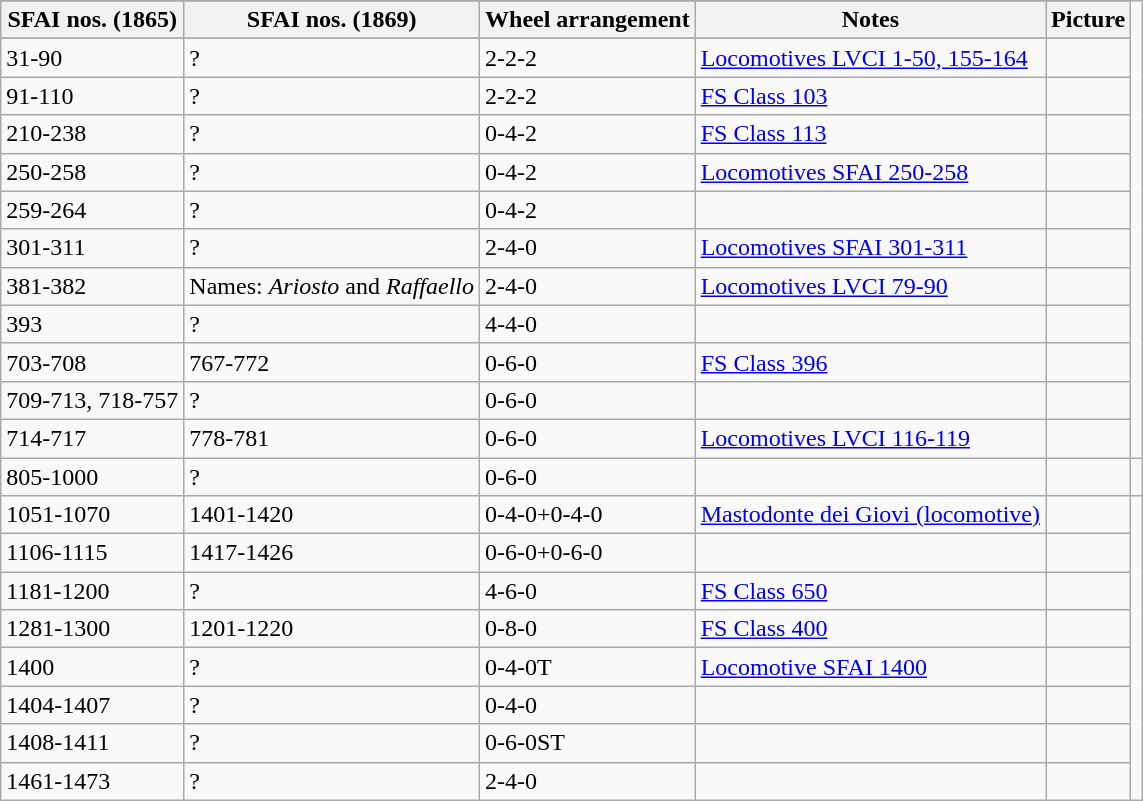<table class="wikitable" style="float:left;">
<tr>
</tr>
<tr style="background:#efefef;">
<th>SFAI nos. (1865)</th>
<th>SFAI nos. (1869)</th>
<th>Wheel arrangement</th>
<th>Notes</th>
<th>Picture</th>
</tr>
<tr>
</tr>
<tr>
<td>31-90</td>
<td>?</td>
<td>2-2-2</td>
<td><a href='#'>Locomotives LVCI 1-50, 155-164</a></td>
<td></td>
</tr>
<tr>
<td>91-110</td>
<td>?</td>
<td>2-2-2</td>
<td><a href='#'>FS Class 103</a></td>
<td></td>
</tr>
<tr>
<td>210-238</td>
<td>?</td>
<td>0-4-2</td>
<td><a href='#'>FS Class 113</a></td>
<td></td>
</tr>
<tr>
<td>250-258</td>
<td>?</td>
<td>0-4-2</td>
<td><a href='#'>Locomotives SFAI 250-258</a></td>
<td></td>
</tr>
<tr>
<td>259-264</td>
<td>?</td>
<td>0-4-2</td>
<td></td>
<td></td>
</tr>
<tr>
<td>301-311</td>
<td>?</td>
<td>2-4-0</td>
<td><a href='#'>Locomotives SFAI 301-311</a></td>
<td></td>
</tr>
<tr>
<td>381-382</td>
<td>Names: <em>Ariosto</em> and <em>Raffaello</em></td>
<td>2-4-0</td>
<td><a href='#'>Locomotives LVCI 79-90</a></td>
<td></td>
</tr>
<tr>
<td>393</td>
<td>?</td>
<td>4-4-0</td>
<td></td>
<td></td>
</tr>
<tr>
<td>703-708</td>
<td>767-772</td>
<td>0-6-0</td>
<td><a href='#'>FS Class 396</a></td>
<td></td>
</tr>
<tr>
<td>709-713, 718-757</td>
<td>?</td>
<td>0-6-0</td>
<td></td>
<td></td>
</tr>
<tr>
<td>714-717</td>
<td>778-781</td>
<td>0-6-0</td>
<td><a href='#'>Locomotives LVCI 116-119</a></td>
<td></td>
</tr>
<tr>
<td>805-1000</td>
<td>?</td>
<td>0-6-0</td>
<td></td>
<td></td>
<td></td>
</tr>
<tr>
<td>1051-1070</td>
<td>1401-1420</td>
<td>0-4-0+0-4-0</td>
<td><a href='#'>Mastodonte dei Giovi (locomotive)</a></td>
<td></td>
</tr>
<tr>
<td>1106-1115</td>
<td>1417-1426</td>
<td>0-6-0+0-6-0</td>
<td></td>
<td></td>
</tr>
<tr>
<td>1181-1200</td>
<td>?</td>
<td>4-6-0</td>
<td><a href='#'>FS Class 650</a></td>
<td></td>
</tr>
<tr>
<td>1281-1300</td>
<td>1201-1220</td>
<td>0-8-0</td>
<td><a href='#'>FS Class 400</a></td>
<td></td>
</tr>
<tr>
<td>1400</td>
<td>?</td>
<td>0-4-0T</td>
<td><a href='#'>Locomotive SFAI 1400</a></td>
<td></td>
</tr>
<tr>
<td>1404-1407</td>
<td>?</td>
<td>0-4-0</td>
<td></td>
<td></td>
</tr>
<tr>
<td>1408-1411</td>
<td>?</td>
<td>0-6-0ST</td>
<td></td>
<td></td>
</tr>
<tr>
<td>1461-1473</td>
<td>?</td>
<td>2-4-0</td>
<td></td>
<td></td>
</tr>
</table>
